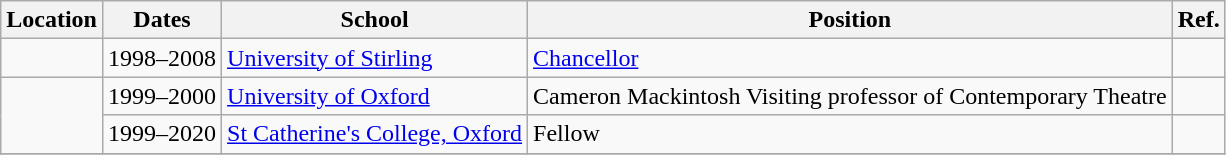<table class="wikitable">
<tr>
<th>Location</th>
<th>Dates</th>
<th>School</th>
<th>Position</th>
<th>Ref.</th>
</tr>
<tr>
<td></td>
<td>1998–2008</td>
<td><a href='#'>University of Stirling</a></td>
<td><a href='#'>Chancellor</a></td>
<td></td>
</tr>
<tr>
<td rowspan="2"></td>
<td>1999–2000</td>
<td><a href='#'>University of Oxford</a></td>
<td>Cameron Mackintosh Visiting professor of Contemporary Theatre</td>
<td></td>
</tr>
<tr>
<td>1999–2020</td>
<td><a href='#'>St Catherine's College, Oxford</a></td>
<td>Fellow</td>
<td></td>
</tr>
<tr>
</tr>
</table>
